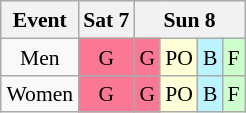<table class="wikitable" style="margin:0.5em auto; font-size:90%; line-height:1.25em; text-align:center">
<tr>
<th>Event</th>
<th>Sat 7</th>
<th colspan="4">Sun 8</th>
</tr>
<tr>
<td>Men</td>
<td bgcolor="#FA7894">G</td>
<td bgcolor="#FA7894">G</td>
<td bgcolor="#FFFFD7">PO</td>
<td bgcolor="#BBF3FF">B</td>
<td bgcolor="#ccffcc">F</td>
</tr>
<tr>
<td>Women</td>
<td bgcolor="#FA7894">G</td>
<td bgcolor="#FA7894">G</td>
<td bgcolor="#FFFFD7">PO</td>
<td bgcolor="#BBF3FF">B</td>
<td bgcolor="#ccffcc">F</td>
</tr>
</table>
